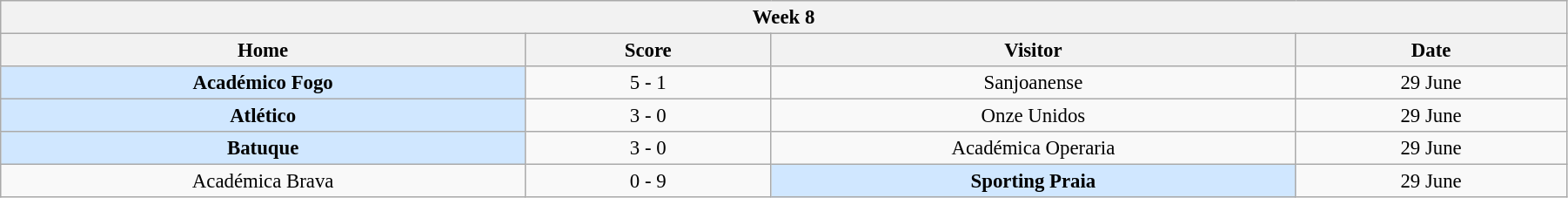<table class="wikitable" style="font-size:95%; text-align: center; width: 95%;">
<tr>
<th colspan="12" style="with: 100%;" align=center>Week 8</th>
</tr>
<tr>
<th width="200">Home</th>
<th width="90">Score</th>
<th width="200">Visitor</th>
<th width="100">Date</th>
</tr>
<tr align=center>
<td bgcolor=#D0E7FF><strong>Académico Fogo</strong></td>
<td>5 - 1</td>
<td>Sanjoanense</td>
<td>29 June</td>
</tr>
<tr align=center>
<td bgcolor=#D0E7FF><strong>Atlético</strong></td>
<td>3 - 0</td>
<td>Onze Unidos</td>
<td>29 June</td>
</tr>
<tr align=center>
<td bgcolor=#D0E7FF><strong>Batuque</strong></td>
<td>3 - 0</td>
<td>Académica Operaria</td>
<td>29 June</td>
</tr>
<tr align=center>
<td>Académica Brava</td>
<td>0 - 9</td>
<td bgcolor=#D0E7FF><strong>Sporting Praia</strong></td>
<td>29 June</td>
</tr>
</table>
